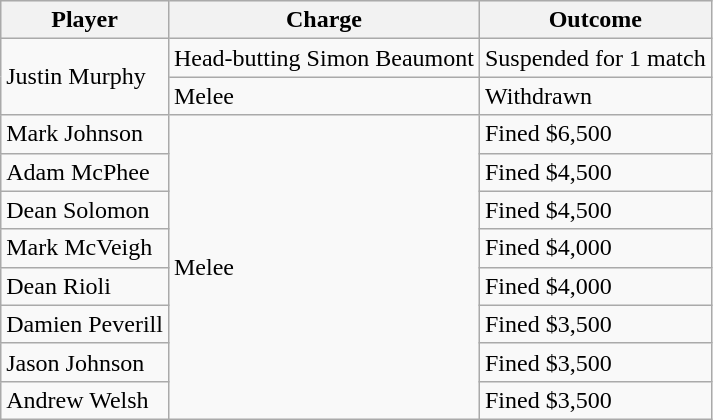<table class="wikitable">
<tr style="background:#efefef;">
<th>Player</th>
<th>Charge</th>
<th>Outcome</th>
</tr>
<tr>
<td rowspan=2>Justin Murphy</td>
<td>Head-butting Simon Beaumont</td>
<td>Suspended for 1 match</td>
</tr>
<tr>
<td>Melee</td>
<td>Withdrawn</td>
</tr>
<tr>
<td>Mark Johnson</td>
<td rowspan=8>Melee</td>
<td>Fined $6,500</td>
</tr>
<tr>
<td>Adam McPhee</td>
<td>Fined $4,500</td>
</tr>
<tr>
<td>Dean Solomon</td>
<td>Fined $4,500</td>
</tr>
<tr>
<td>Mark McVeigh</td>
<td>Fined $4,000</td>
</tr>
<tr>
<td>Dean Rioli</td>
<td>Fined $4,000</td>
</tr>
<tr>
<td>Damien Peverill</td>
<td>Fined $3,500</td>
</tr>
<tr>
<td>Jason Johnson</td>
<td>Fined $3,500</td>
</tr>
<tr>
<td>Andrew Welsh</td>
<td>Fined $3,500</td>
</tr>
</table>
